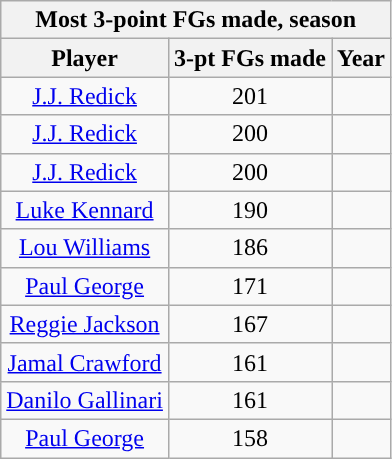<table class="wikitable sortable" style="text-align:center">
<tr>
<th colspan="3">Most 3-point FGs made, season</th>
</tr>
<tr>
<th>Player</th>
<th>3-pt FGs made</th>
<th>Year</th>
</tr>
<tr>
<td><a href='#'>J.J. Redick</a></td>
<td>201</td>
<td></td>
</tr>
<tr>
<td><a href='#'>J.J. Redick</a></td>
<td>200</td>
<td></td>
</tr>
<tr>
<td><a href='#'>J.J. Redick</a></td>
<td>200</td>
<td></td>
</tr>
<tr>
<td><a href='#'>Luke Kennard</a></td>
<td>190</td>
<td></td>
</tr>
<tr>
<td><a href='#'>Lou Williams</a></td>
<td>186</td>
<td></td>
</tr>
<tr>
<td><a href='#'>Paul George</a></td>
<td>171</td>
<td></td>
</tr>
<tr>
<td><a href='#'>Reggie Jackson</a></td>
<td>167</td>
<td></td>
</tr>
<tr>
<td><a href='#'>Jamal Crawford</a></td>
<td>161</td>
<td></td>
</tr>
<tr>
<td><a href='#'>Danilo Gallinari</a></td>
<td>161</td>
<td></td>
</tr>
<tr>
<td><a href='#'>Paul George</a></td>
<td>158</td>
<td></td>
</tr>
</table>
